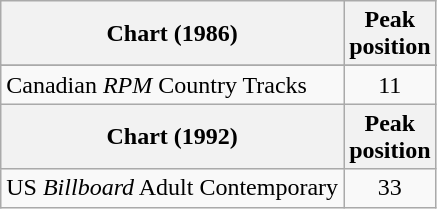<table class="wikitable sortable">
<tr>
<th>Chart (1986)</th>
<th>Peak<br>position</th>
</tr>
<tr>
</tr>
<tr>
<td>Canadian <em>RPM</em> Country Tracks</td>
<td align="center">11</td>
</tr>
<tr>
<th>Chart (1992)</th>
<th>Peak<br>position</th>
</tr>
<tr>
<td>US <em>Billboard</em> Adult Contemporary</td>
<td align="center">33</td>
</tr>
</table>
